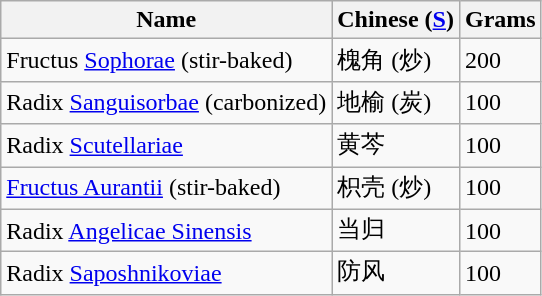<table class="wikitable sortable">
<tr>
<th>Name</th>
<th>Chinese (<a href='#'>S</a>)</th>
<th>Grams</th>
</tr>
<tr>
<td>Fructus <a href='#'>Sophorae</a> (stir-baked)</td>
<td>槐角 (炒)</td>
<td>200</td>
</tr>
<tr>
<td>Radix <a href='#'>Sanguisorbae</a> (carbonized)</td>
<td>地榆 (炭)</td>
<td>100</td>
</tr>
<tr>
<td>Radix <a href='#'>Scutellariae</a></td>
<td>黄芩</td>
<td>100</td>
</tr>
<tr>
<td><a href='#'>Fructus Aurantii</a> (stir-baked)</td>
<td>枳壳 (炒)</td>
<td>100</td>
</tr>
<tr>
<td>Radix <a href='#'>Angelicae Sinensis</a></td>
<td>当归</td>
<td>100</td>
</tr>
<tr>
<td>Radix <a href='#'>Saposhnikoviae</a></td>
<td>防风</td>
<td>100</td>
</tr>
</table>
